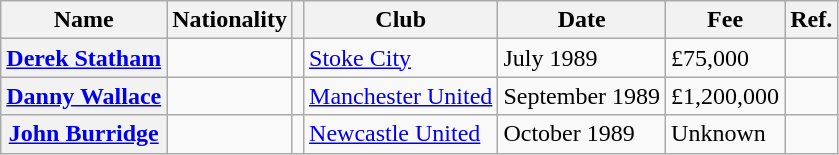<table class="wikitable plainrowheaders">
<tr>
<th scope="col">Name</th>
<th scope="col">Nationality</th>
<th scope="col"></th>
<th scope="col">Club</th>
<th scope="col">Date</th>
<th scope="col">Fee</th>
<th scope="col">Ref.</th>
</tr>
<tr>
<th scope="row"><a href='#'>Derek Statham</a></th>
<td></td>
<td align="center"></td>
<td> <a href='#'>Stoke City</a></td>
<td>July 1989</td>
<td>£75,000</td>
<td align="center"></td>
</tr>
<tr>
<th scope="row"><a href='#'>Danny Wallace</a></th>
<td></td>
<td align="center"></td>
<td> <a href='#'>Manchester United</a></td>
<td>September 1989</td>
<td>£1,200,000</td>
<td align="center"></td>
</tr>
<tr>
<th scope="row"><a href='#'>John Burridge</a></th>
<td></td>
<td align="center"></td>
<td> <a href='#'>Newcastle United</a></td>
<td>October 1989</td>
<td>Unknown</td>
<td align="center"></td>
</tr>
</table>
